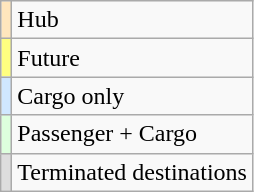<table class="wikitable sortable">
<tr>
<td style="background:#ffe6bd;"></td>
<td>Hub</td>
</tr>
<tr>
<td style="background:#ffff80;"></td>
<td>Future</td>
</tr>
<tr>
<td style="background-color: #D0E7FF"></td>
<td>Cargo only</td>
</tr>
<tr>
<td style="background-color:#DDFFDD"></td>
<td>Passenger + Cargo</td>
</tr>
<tr>
<td style="background:#ddd;"></td>
<td>Terminated destinations</td>
</tr>
</table>
